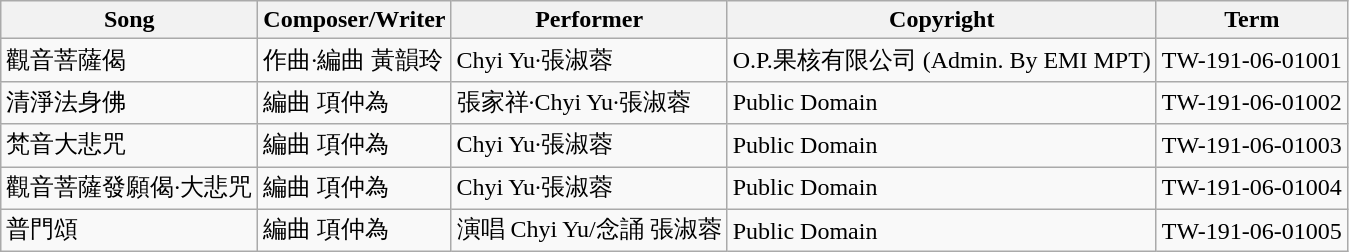<table class="wikitable">
<tr>
<th>Song</th>
<th>Composer/Writer</th>
<th>Performer</th>
<th>Copyright</th>
<th>Term</th>
</tr>
<tr>
<td>觀音菩薩偈</td>
<td>作曲·編曲 黃韻玲</td>
<td>Chyi Yu·張淑蓉</td>
<td>O.P.果核有限公司 (Admin. By EMI MPT)</td>
<td>TW-191-06-01001</td>
</tr>
<tr>
<td>清淨法身佛</td>
<td>編曲 項仲為</td>
<td>張家祥·Chyi Yu·張淑蓉</td>
<td>Public Domain</td>
<td>TW-191-06-01002</td>
</tr>
<tr>
<td>梵音大悲咒</td>
<td>編曲 項仲為</td>
<td>Chyi Yu·張淑蓉</td>
<td>Public Domain</td>
<td>TW-191-06-01003</td>
</tr>
<tr>
<td>觀音菩薩發願偈·大悲咒</td>
<td>編曲 項仲為</td>
<td>Chyi Yu·張淑蓉</td>
<td>Public Domain</td>
<td>TW-191-06-01004</td>
</tr>
<tr>
<td>普門頌</td>
<td>編曲 項仲為</td>
<td>演唱 Chyi Yu/念誦 張淑蓉</td>
<td>Public Domain</td>
<td>TW-191-06-01005</td>
</tr>
</table>
